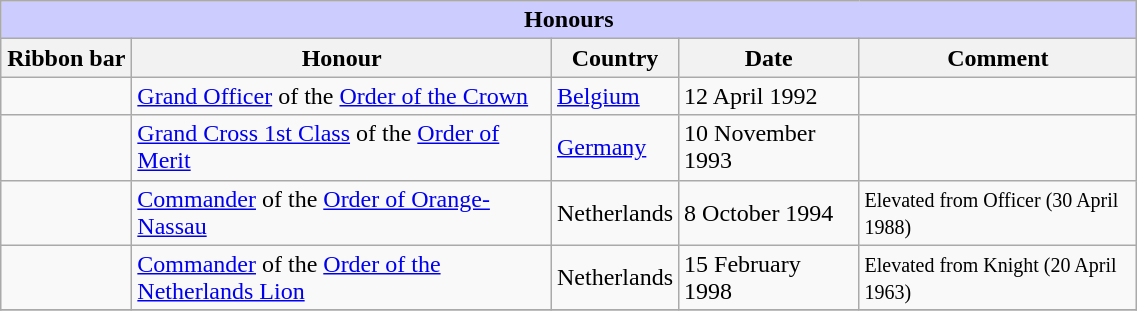<table class="wikitable" style="width:60%;">
<tr style="background:#ccf; text-align:center;">
<td colspan=5><strong>Honours</strong></td>
</tr>
<tr>
<th style="width:80px;">Ribbon bar</th>
<th>Honour</th>
<th>Country</th>
<th>Date</th>
<th>Comment</th>
</tr>
<tr>
<td></td>
<td><a href='#'>Grand Officer</a> of the <a href='#'>Order of the Crown</a></td>
<td><a href='#'>Belgium</a></td>
<td>12 April 1992</td>
<td></td>
</tr>
<tr>
<td></td>
<td><a href='#'>Grand Cross 1st Class</a> of the <a href='#'>Order of Merit</a></td>
<td><a href='#'>Germany</a></td>
<td>10 November 1993</td>
<td></td>
</tr>
<tr>
<td></td>
<td><a href='#'>Commander</a> of the <a href='#'>Order of Orange-Nassau</a></td>
<td>Netherlands</td>
<td>8 October 1994</td>
<td><small>Elevated from Officer (30 April 1988)</small></td>
</tr>
<tr>
<td></td>
<td><a href='#'>Commander</a> of the <a href='#'>Order of the Netherlands Lion</a></td>
<td>Netherlands</td>
<td>15 February 1998</td>
<td><small>Elevated from Knight (20 April 1963)</small></td>
</tr>
<tr>
</tr>
</table>
